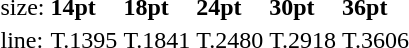<table style="margin-left:40px;">
<tr>
<td>size:</td>
<td><strong>14pt</strong></td>
<td><strong>18pt</strong></td>
<td><strong>24pt</strong></td>
<td><strong>30pt</strong></td>
<td><strong>36pt</strong></td>
</tr>
<tr>
<td>line:</td>
<td>T.1395</td>
<td>T.1841</td>
<td>T.2480</td>
<td>T.2918</td>
<td>T.3606</td>
</tr>
</table>
